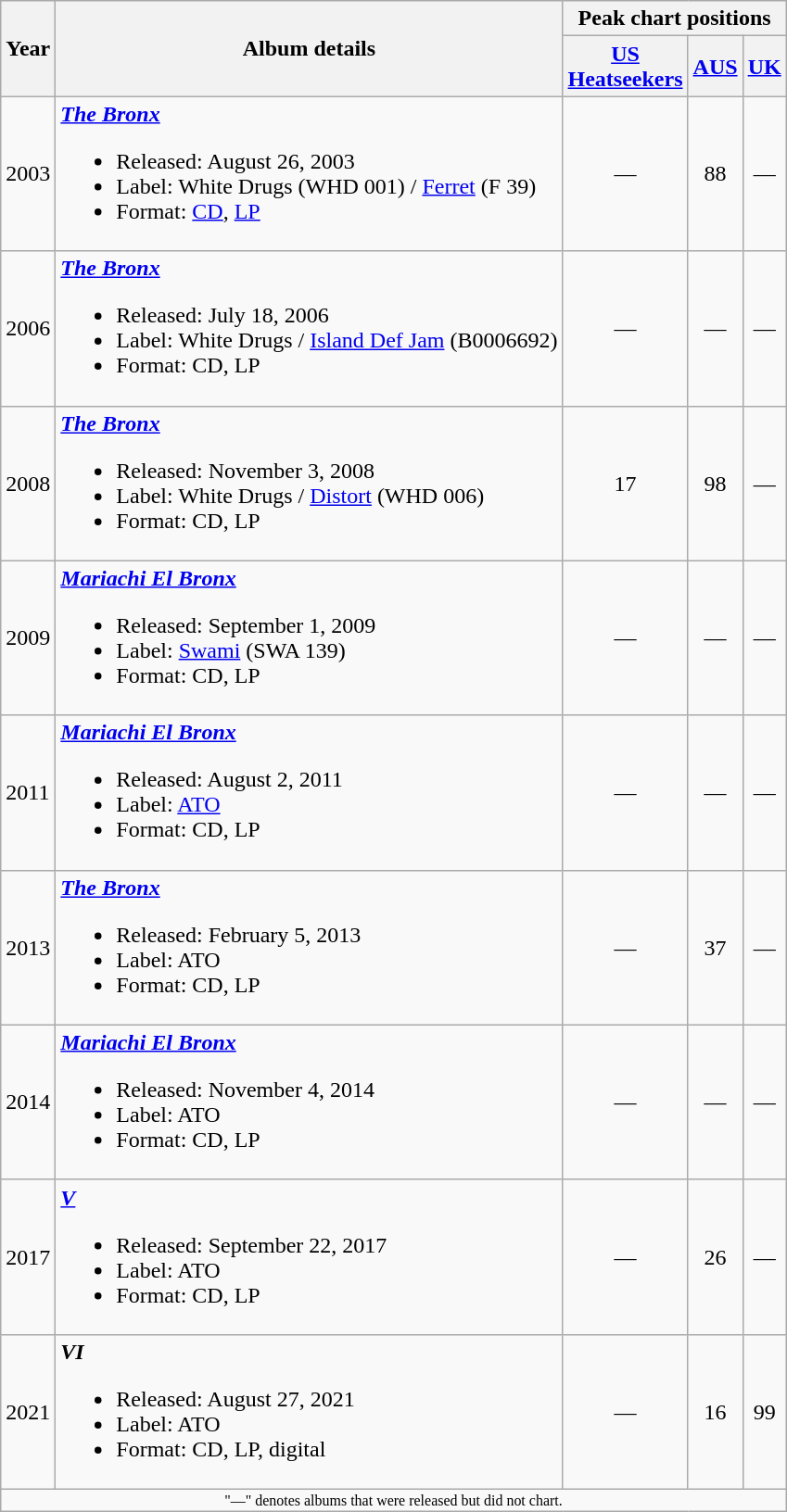<table class ="wikitable">
<tr>
<th rowspan="2">Year</th>
<th rowspan="2">Album details</th>
<th colspan="3">Peak chart positions</th>
</tr>
<tr>
<th align="center"><a href='#'>US<br>Heatseekers</a><br></th>
<th align="center"><a href='#'>AUS</a><br></th>
<th align="center"><a href='#'>UK</a><br></th>
</tr>
<tr>
<td>2003</td>
<td><strong><em><a href='#'>The Bronx</a></em></strong><br><ul><li>Released: August 26, 2003</li><li>Label: White Drugs (WHD 001) / <a href='#'>Ferret</a> (F 39)</li><li>Format: <a href='#'>CD</a>, <a href='#'>LP</a></li></ul></td>
<td align="center">—</td>
<td align="center">88</td>
<td align="center">—</td>
</tr>
<tr>
<td>2006</td>
<td><strong><em><a href='#'>The Bronx</a></em></strong><br><ul><li>Released: July 18, 2006</li><li>Label: White Drugs / <a href='#'>Island Def Jam</a> (B0006692)</li><li>Format: CD, LP</li></ul></td>
<td align="center">—</td>
<td align="center">—</td>
<td align="center">—</td>
</tr>
<tr>
<td>2008</td>
<td><strong><em><a href='#'>The Bronx</a></em></strong><br><ul><li>Released: November 3, 2008</li><li>Label: White Drugs / <a href='#'>Distort</a> (WHD 006)</li><li>Format: CD, LP</li></ul></td>
<td align="center">17</td>
<td align="center">98</td>
<td align="center">—</td>
</tr>
<tr>
<td>2009</td>
<td><strong><em><a href='#'>Mariachi El Bronx</a></em></strong><br><ul><li>Released: September 1, 2009</li><li>Label: <a href='#'>Swami</a> (SWA 139)</li><li>Format: CD, LP</li></ul></td>
<td align="center">—</td>
<td align="center">—</td>
<td align="center">—</td>
</tr>
<tr>
<td>2011</td>
<td><strong><em><a href='#'>Mariachi El Bronx</a></em></strong><br><ul><li>Released: August 2, 2011</li><li>Label: <a href='#'>ATO</a></li><li>Format: CD, LP</li></ul></td>
<td align="center">—</td>
<td align="center">—</td>
<td align="center">—</td>
</tr>
<tr>
<td>2013</td>
<td><strong><em><a href='#'>The Bronx</a></em></strong><br><ul><li>Released: February 5, 2013</li><li>Label: ATO</li><li>Format: CD, LP</li></ul></td>
<td align="center">—</td>
<td align="center">37</td>
<td align="center">—</td>
</tr>
<tr>
<td>2014</td>
<td><strong><em><a href='#'>Mariachi El Bronx</a></em></strong><br><ul><li>Released: November 4, 2014</li><li>Label: ATO</li><li>Format: CD, LP</li></ul></td>
<td align="center">—</td>
<td align="center">—</td>
<td align="center">—</td>
</tr>
<tr>
<td>2017</td>
<td><strong><em><a href='#'>V</a></em></strong><br><ul><li>Released: September 22, 2017</li><li>Label: ATO</li><li>Format: CD, LP</li></ul></td>
<td align="center">—</td>
<td align="center">26</td>
<td align="center">—</td>
</tr>
<tr>
<td>2021</td>
<td><strong><em>VI</em></strong><br><ul><li>Released: August 27, 2021</li><li>Label: ATO</li><li>Format: CD, LP, digital</li></ul></td>
<td align="center">—</td>
<td align="center">16</td>
<td align="center">99</td>
</tr>
<tr>
<td align="center" colspan="5" style="font-size: 8pt">"—" denotes albums that were released but did not chart.</td>
</tr>
</table>
